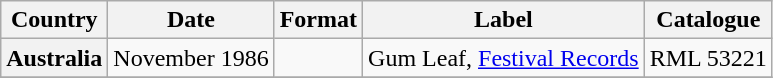<table class="wikitable plainrowheaders">
<tr>
<th scope="col">Country</th>
<th scope="col">Date</th>
<th scope="col">Format</th>
<th scope="col">Label</th>
<th scope="col">Catalogue</th>
</tr>
<tr>
<th scope="row">Australia</th>
<td>November 1986</td>
<td></td>
<td>Gum Leaf, <a href='#'>Festival Records</a></td>
<td>RML 53221</td>
</tr>
<tr>
</tr>
</table>
